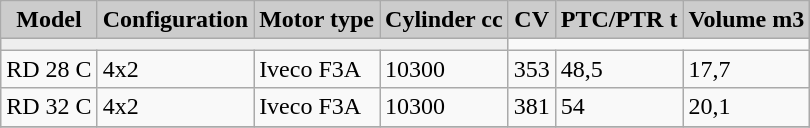<table class="wikitable">
<tr>
<td style="background:#CCCCCC;text-align:center"><strong>Model</strong></td>
<td style="background:#CCCCCC;text-align:center"><strong>Configuration</strong></td>
<td style="background:#CCCCCC;text-align:center"><strong>Motor type</strong></td>
<td style="background:#CCCCCC;text-align:center"><strong>Cylinder cc</strong></td>
<td style="background:#CCCCCC;text-align:center"><strong>CV</strong></td>
<td style="background:#CCCCCC;text-align:center"><strong>PTC/PTR t</strong></td>
<td style="background:#CCCCCC;text-align:center"><strong>Volume m3</strong></td>
</tr>
<tr>
<td style="background:#EEEEEE;text-align:center" colspan=4></td>
</tr>
<tr>
<td>RD 28 C</td>
<td>4x2</td>
<td>Iveco F3A</td>
<td>10300</td>
<td>353</td>
<td>48,5</td>
<td>17,7</td>
</tr>
<tr>
<td>RD 32 C</td>
<td>4x2</td>
<td>Iveco F3A</td>
<td>10300</td>
<td>381</td>
<td>54</td>
<td>20,1</td>
</tr>
<tr>
</tr>
</table>
